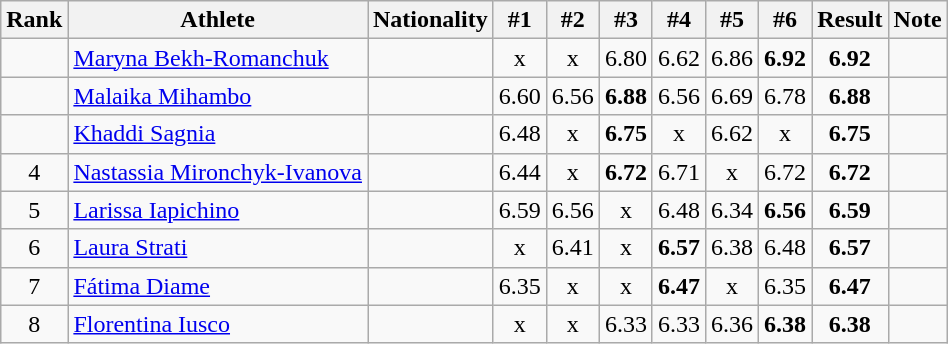<table class="wikitable sortable" style="text-align:center">
<tr>
<th>Rank</th>
<th>Athlete</th>
<th>Nationality</th>
<th>#1</th>
<th>#2</th>
<th>#3</th>
<th>#4</th>
<th>#5</th>
<th>#6</th>
<th>Result</th>
<th>Note</th>
</tr>
<tr>
<td></td>
<td align=left><a href='#'>Maryna Bekh-Romanchuk</a></td>
<td align=left></td>
<td>x</td>
<td>x</td>
<td>6.80</td>
<td>6.62</td>
<td>6.86</td>
<td><strong>6.92</strong></td>
<td><strong>6.92</strong></td>
<td></td>
</tr>
<tr>
<td></td>
<td align=left><a href='#'>Malaika Mihambo</a></td>
<td align=left></td>
<td>6.60</td>
<td>6.56</td>
<td><strong>6.88</strong></td>
<td>6.56</td>
<td>6.69</td>
<td>6.78</td>
<td><strong>6.88</strong></td>
<td></td>
</tr>
<tr>
<td></td>
<td align=left><a href='#'>Khaddi Sagnia</a></td>
<td align=left></td>
<td>6.48</td>
<td>x</td>
<td><strong>6.75</strong></td>
<td>x</td>
<td>6.62</td>
<td>x</td>
<td><strong>6.75</strong></td>
<td></td>
</tr>
<tr>
<td>4</td>
<td align=left><a href='#'>Nastassia Mironchyk-Ivanova</a></td>
<td align=left></td>
<td>6.44</td>
<td>x</td>
<td><strong>6.72</strong></td>
<td>6.71</td>
<td>x</td>
<td>6.72</td>
<td><strong>6.72</strong></td>
<td></td>
</tr>
<tr>
<td>5</td>
<td align=left><a href='#'>Larissa Iapichino</a></td>
<td align=left></td>
<td>6.59</td>
<td>6.56</td>
<td>x</td>
<td>6.48</td>
<td>6.34</td>
<td><strong>6.56</strong></td>
<td><strong>6.59</strong></td>
<td></td>
</tr>
<tr>
<td>6</td>
<td align=left><a href='#'>Laura Strati</a></td>
<td align=left></td>
<td>x</td>
<td>6.41</td>
<td>x</td>
<td><strong>6.57</strong></td>
<td>6.38</td>
<td>6.48</td>
<td><strong>6.57</strong></td>
<td></td>
</tr>
<tr>
<td>7</td>
<td align=left><a href='#'>Fátima Diame</a></td>
<td align=left></td>
<td>6.35</td>
<td>x</td>
<td>x</td>
<td><strong>6.47</strong></td>
<td>x</td>
<td>6.35</td>
<td><strong>6.47</strong></td>
<td></td>
</tr>
<tr>
<td>8</td>
<td align=left><a href='#'>Florentina Iusco</a></td>
<td align=left></td>
<td>x</td>
<td>x</td>
<td>6.33</td>
<td>6.33</td>
<td>6.36</td>
<td><strong>6.38</strong></td>
<td><strong>6.38</strong></td>
<td></td>
</tr>
</table>
